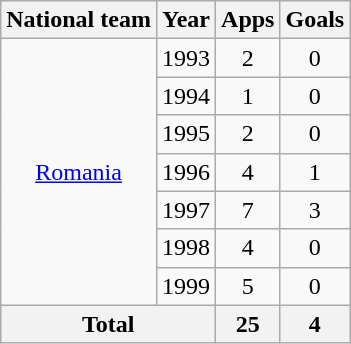<table class="wikitable" style="text-align:center">
<tr>
<th>National team</th>
<th>Year</th>
<th>Apps</th>
<th>Goals</th>
</tr>
<tr>
<td rowspan="7"><a href='#'>Romania</a></td>
<td>1993</td>
<td>2</td>
<td>0</td>
</tr>
<tr>
<td>1994</td>
<td>1</td>
<td>0</td>
</tr>
<tr>
<td>1995</td>
<td>2</td>
<td>0</td>
</tr>
<tr>
<td>1996</td>
<td>4</td>
<td>1</td>
</tr>
<tr>
<td>1997</td>
<td>7</td>
<td>3</td>
</tr>
<tr>
<td>1998</td>
<td>4</td>
<td>0</td>
</tr>
<tr>
<td>1999</td>
<td>5</td>
<td>0</td>
</tr>
<tr>
<th colspan="2">Total</th>
<th>25</th>
<th>4</th>
</tr>
</table>
